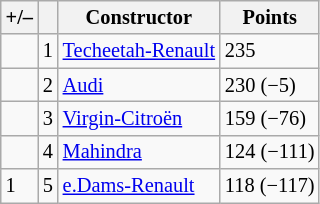<table class="wikitable" style="font-size: 85%">
<tr>
<th scope="col">+/–</th>
<th scope="col"></th>
<th scope="col">Constructor</th>
<th scope="col">Points</th>
</tr>
<tr>
<td align="left"></td>
<td align="center">1</td>
<td> <a href='#'>Techeetah-Renault</a></td>
<td align="left">235</td>
</tr>
<tr>
<td align="left"></td>
<td align="center">2</td>
<td> <a href='#'>Audi</a></td>
<td align="left">230 (−5)</td>
</tr>
<tr>
<td align="left"></td>
<td align="center">3</td>
<td> <a href='#'>Virgin-Citroën</a></td>
<td align="left">159 (−76)</td>
</tr>
<tr>
<td align="left"></td>
<td align="center">4</td>
<td> <a href='#'>Mahindra</a></td>
<td align="left">124 (−111)</td>
</tr>
<tr>
<td align="left"> 1</td>
<td align="center">5</td>
<td> <a href='#'>e.Dams-Renault</a></td>
<td align="left">118 (−117)</td>
</tr>
</table>
